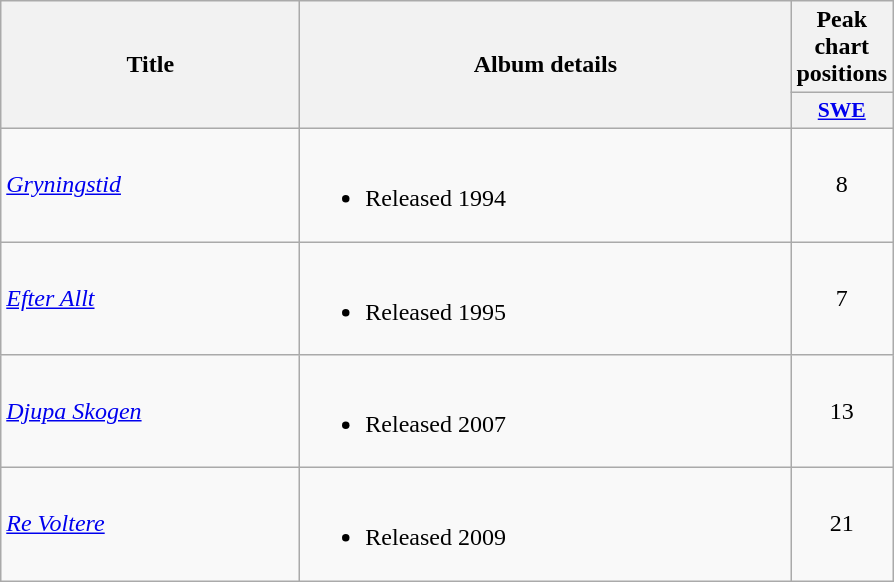<table class="wikitable">
<tr>
<th scope="col" rowspan="2" style="width:12em;">Title</th>
<th scope="col" rowspan="2" style="width:20em;">Album details</th>
<th scope="col" colspan="1">Peak chart positions</th>
</tr>
<tr>
<th scope="col" style="width:3em;font-size:90%"><a href='#'>SWE</a><br></th>
</tr>
<tr>
<td scope="row" align="left"><em><a href='#'>Gryningstid</a></em></td>
<td><br><ul><li>Released 1994</li></ul></td>
<td align=center>8</td>
</tr>
<tr>
<td scope="row" align="left"><em><a href='#'>Efter Allt</a></em></td>
<td><br><ul><li>Released 1995</li></ul></td>
<td align=center>7</td>
</tr>
<tr>
<td scope="row" align="left"><em><a href='#'>Djupa Skogen</a></em></td>
<td><br><ul><li>Released 2007</li></ul></td>
<td align=center>13</td>
</tr>
<tr>
<td scope="row" align="left"><em><a href='#'>Re Voltere</a></em></td>
<td><br><ul><li>Released 2009</li></ul></td>
<td align=center>21</td>
</tr>
</table>
